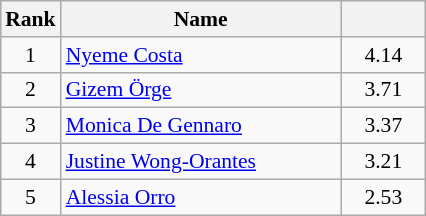<table class="wikitable" style="margin:0.5em auto;width=480;font-size:90%">
<tr>
<th width=30>Rank</th>
<th width=180>Name</th>
<th width=50></th>
</tr>
<tr>
<td align=center>1</td>
<td> <a href='#'>Nyeme Costa</a></td>
<td align=center>4.14</td>
</tr>
<tr>
<td align=center>2</td>
<td> <a href='#'>Gizem Örge</a></td>
<td align=center>3.71</td>
</tr>
<tr>
<td align=center>3</td>
<td> <a href='#'>Monica De Gennaro</a></td>
<td align=center>3.37</td>
</tr>
<tr>
<td align=center>4</td>
<td> <a href='#'>Justine Wong-Orantes</a></td>
<td align=center>3.21</td>
</tr>
<tr>
<td align=center>5</td>
<td> <a href='#'>Alessia Orro</a></td>
<td align=center>2.53</td>
</tr>
</table>
